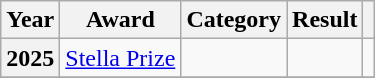<table class="wikitable sortable">
<tr>
<th>Year</th>
<th>Award</th>
<th>Category</th>
<th>Result</th>
<th></th>
</tr>
<tr>
<th rowspan="1">2025</th>
<td><a href='#'>Stella Prize</a></td>
<td></td>
<td></td>
<td></td>
</tr>
<tr>
</tr>
</table>
